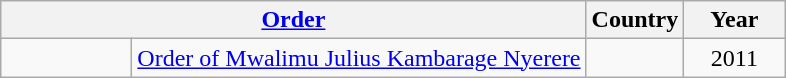<table class="wikitable" style="text-align:left;">
<tr ->
<th colspan=2><a href='#'>Order</a></th>
<th>Country</th>
<th width="60px">Year</th>
</tr>
<tr>
<td width="80px"></td>
<td><a href='#'>Order of Mwalimu Julius Kambarage Nyerere</a></td>
<td></td>
<td align="center">2011</td>
</tr>
</table>
